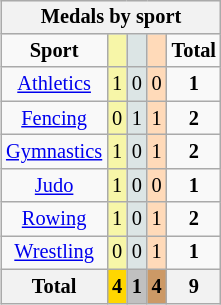<table class=wikitable style="font-size:85%; float:right">
<tr bgcolor=efefef>
<th colspan=7>Medals by sport</th>
</tr>
<tr align=center>
<td><strong>Sport</strong></td>
<td bgcolor=f7f6a8></td>
<td bgcolor=dce5e5></td>
<td bgcolor=ffdab9></td>
<td><strong>Total</strong></td>
</tr>
<tr align=center>
<td><a href='#'>Athletics</a></td>
<td bgcolor=F7F6A8>1</td>
<td bgcolor=DCE5E5>0</td>
<td bgcolor=FFDAB9>0</td>
<td><strong>1</strong></td>
</tr>
<tr align=center>
<td><a href='#'>Fencing</a></td>
<td bgcolor=F7F6A8>0</td>
<td bgcolor=DCE5E5>1</td>
<td bgcolor=FFDAB9>1</td>
<td><strong>2</strong></td>
</tr>
<tr align=center>
<td><a href='#'>Gymnastics</a></td>
<td bgcolor=F7F6A8>1</td>
<td bgcolor=DCE5E5>0</td>
<td bgcolor=FFDAB9>1</td>
<td><strong>2</strong></td>
</tr>
<tr align=center>
<td><a href='#'>Judo</a></td>
<td bgcolor=F7F6A8>1</td>
<td bgcolor=DCE5E5>0</td>
<td bgcolor=FFDAB9>0</td>
<td><strong>1</strong></td>
</tr>
<tr align=center>
<td><a href='#'>Rowing</a></td>
<td bgcolor=F7F6A8>1</td>
<td bgcolor=DCE5E5>0</td>
<td bgcolor=FFDAB9>1</td>
<td><strong>2</strong></td>
</tr>
<tr align=center>
<td><a href='#'>Wrestling</a></td>
<td bgcolor=F7F6A8>0</td>
<td bgcolor=DCE5E5>0</td>
<td bgcolor=FFDAB9>1</td>
<td><strong>1</strong></td>
</tr>
<tr align=center>
<th>Total</th>
<th style="background:gold">4</th>
<th style="background:silver">1</th>
<th style="background:#c96">4</th>
<th>9</th>
</tr>
</table>
